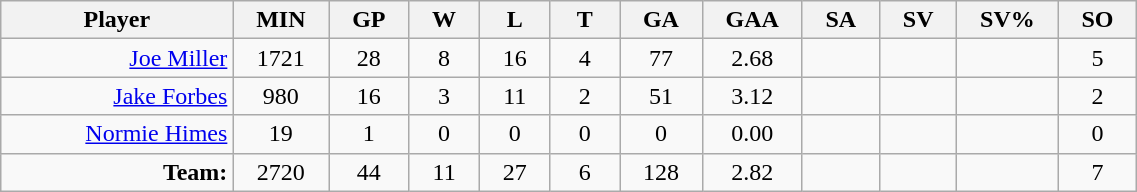<table class="wikitable sortable" width="60%">
<tr>
<th bgcolor="#DDDDFF" width="10%">Player</th>
<th width="3%" bgcolor="#DDDDFF">MIN</th>
<th width="3%" bgcolor="#DDDDFF">GP</th>
<th width="3%" bgcolor="#DDDDFF">W</th>
<th width="3%" bgcolor="#DDDDFF">L</th>
<th width="3%" bgcolor="#DDDDFF">T</th>
<th width="3%" bgcolor="#DDDDFF">GA</th>
<th width="3%" bgcolor="#DDDDFF">GAA</th>
<th width="3%" bgcolor="#DDDDFF">SA</th>
<th width="3%" bgcolor="#DDDDFF">SV</th>
<th width="3%" bgcolor="#DDDDFF">SV%</th>
<th width="3%" bgcolor="#DDDDFF">SO</th>
</tr>
<tr align="center">
<td align="right"><a href='#'>Joe Miller</a></td>
<td>1721</td>
<td>28</td>
<td>8</td>
<td>16</td>
<td>4</td>
<td>77</td>
<td>2.68</td>
<td></td>
<td></td>
<td></td>
<td>5</td>
</tr>
<tr align="center">
<td align="right"><a href='#'>Jake Forbes</a></td>
<td>980</td>
<td>16</td>
<td>3</td>
<td>11</td>
<td>2</td>
<td>51</td>
<td>3.12</td>
<td></td>
<td></td>
<td></td>
<td>2</td>
</tr>
<tr align="center">
<td align="right"><a href='#'>Normie Himes</a></td>
<td>19</td>
<td>1</td>
<td>0</td>
<td>0</td>
<td>0</td>
<td>0</td>
<td>0.00</td>
<td></td>
<td></td>
<td></td>
<td>0</td>
</tr>
<tr align="center">
<td align="right"><strong>Team:</strong></td>
<td>2720</td>
<td>44</td>
<td>11</td>
<td>27</td>
<td>6</td>
<td>128</td>
<td>2.82</td>
<td></td>
<td></td>
<td></td>
<td>7</td>
</tr>
</table>
